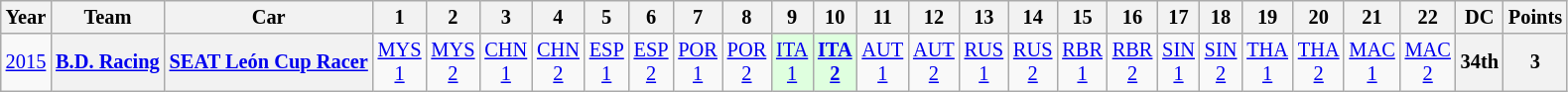<table class="wikitable" style="text-align:center; font-size:85%">
<tr>
<th>Year</th>
<th>Team</th>
<th>Car</th>
<th>1</th>
<th>2</th>
<th>3</th>
<th>4</th>
<th>5</th>
<th>6</th>
<th>7</th>
<th>8</th>
<th>9</th>
<th>10</th>
<th>11</th>
<th>12</th>
<th>13</th>
<th>14</th>
<th>15</th>
<th>16</th>
<th>17</th>
<th>18</th>
<th>19</th>
<th>20</th>
<th>21</th>
<th>22</th>
<th>DC</th>
<th>Points</th>
</tr>
<tr>
<td><a href='#'>2015</a></td>
<th><a href='#'>B.D. Racing</a></th>
<th><a href='#'>SEAT León Cup Racer</a></th>
<td style="background:#;"><a href='#'>MYS<br>1</a></td>
<td style="background:#;"><a href='#'>MYS<br>2</a></td>
<td style="background:#;"><a href='#'>CHN<br>1</a></td>
<td style="background:#;"><a href='#'>CHN<br>2</a></td>
<td style="background:#;"><a href='#'>ESP<br>1</a></td>
<td style="background:#;"><a href='#'>ESP<br>2</a></td>
<td style="background:#;"><a href='#'>POR<br>1</a></td>
<td style="background:#;"><a href='#'>POR<br>2</a></td>
<td style="background:#DFFFDF;"><a href='#'>ITA<br>1</a><br></td>
<td style="background:#DFFFDF;"><strong><a href='#'>ITA<br>2</a></strong><br></td>
<td style="background:#;"><a href='#'>AUT<br>1</a></td>
<td style="background:#;"><a href='#'>AUT<br>2</a></td>
<td style="background:#;"><a href='#'>RUS<br>1</a></td>
<td style="background:#;"><a href='#'>RUS<br>2</a></td>
<td style="background:#;"><a href='#'>RBR<br>1</a></td>
<td style="background:#;"><a href='#'>RBR<br>2</a></td>
<td style="background:#;"><a href='#'>SIN<br>1</a></td>
<td style="background:#;"><a href='#'>SIN<br>2</a></td>
<td style="background:#;"><a href='#'>THA<br>1</a></td>
<td style="background:#;"><a href='#'>THA<br>2</a></td>
<td style="background:#;"><a href='#'>MAC<br>1</a></td>
<td style="background:#;"><a href='#'>MAC<br>2</a></td>
<th>34th</th>
<th>3</th>
</tr>
</table>
